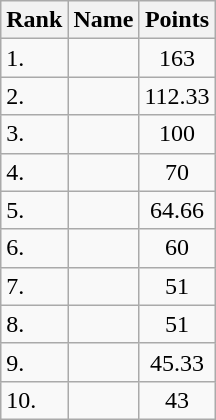<table class="wikitable sortable">
<tr>
<th>Rank</th>
<th>Name</th>
<th>Points</th>
</tr>
<tr>
<td>1.</td>
<td></td>
<td align=center>163</td>
</tr>
<tr>
<td>2.</td>
<td></td>
<td align=center>112.33</td>
</tr>
<tr>
<td>3.</td>
<td></td>
<td align=center>100</td>
</tr>
<tr>
<td>4.</td>
<td></td>
<td align=center>70</td>
</tr>
<tr>
<td>5.</td>
<td></td>
<td align=center>64.66</td>
</tr>
<tr>
<td>6.</td>
<td></td>
<td align=center>60</td>
</tr>
<tr>
<td>7.</td>
<td></td>
<td align=center>51</td>
</tr>
<tr>
<td>8.</td>
<td></td>
<td align=center>51</td>
</tr>
<tr>
<td>9.</td>
<td></td>
<td align=center>45.33</td>
</tr>
<tr>
<td>10.</td>
<td></td>
<td align=center>43</td>
</tr>
</table>
